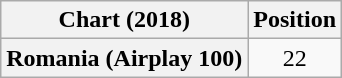<table class="wikitable plainrowheaders" style="text-align:center">
<tr>
<th>Chart (2018)</th>
<th>Position</th>
</tr>
<tr>
<th scope="row">Romania (Airplay 100)</th>
<td>22</td>
</tr>
</table>
